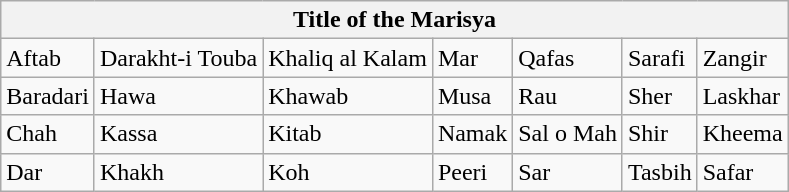<table class="wikitable">
<tr>
<th colspan="7">Title of the Marisya</th>
</tr>
<tr>
<td>Aftab<br></td>
<td>Darakht-i Touba<br></td>
<td>Khaliq al Kalam<br></td>
<td>Mar<br></td>
<td>Qafas<br></td>
<td>Sarafi<br></td>
<td>Zangir<br></td>
</tr>
<tr>
<td>Baradari<br></td>
<td>Hawa<br></td>
<td>Khawab<br></td>
<td>Musa<br></td>
<td>Rau<br></td>
<td>Sher<br><strong></strong></td>
<td>Laskhar<br></td>
</tr>
<tr>
<td>Chah<br></td>
<td>Kassa<br></td>
<td>Kitab<br></td>
<td>Namak<br></td>
<td>Sal o Mah<br></td>
<td>Shir<br></td>
<td>Kheema<br></td>
</tr>
<tr>
<td>Dar<br></td>
<td>Khakh<br></td>
<td>Koh<br></td>
<td>Peeri<br></td>
<td>Sar<br></td>
<td>Tasbih<br></td>
<td>Safar<br></td>
</tr>
</table>
